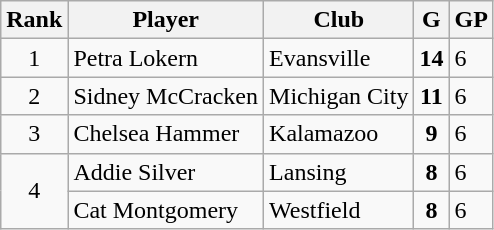<table class=wikitable>
<tr>
<th>Rank</th>
<th>Player</th>
<th>Club</th>
<th>G</th>
<th>GP</th>
</tr>
<tr>
<td align=center>1</td>
<td>Petra Lokern</td>
<td>Evansville</td>
<td align=center><strong>14</strong></td>
<td>6</td>
</tr>
<tr>
<td align=center>2</td>
<td>Sidney McCracken</td>
<td>Michigan City</td>
<td align=center><strong>11</strong></td>
<td>6</td>
</tr>
<tr>
<td align=center>3</td>
<td>Chelsea Hammer</td>
<td>Kalamazoo</td>
<td align=center><strong>9</strong></td>
<td>6</td>
</tr>
<tr>
<td rowspan=2 align=center>4</td>
<td>Addie Silver</td>
<td>Lansing</td>
<td align=center><strong>8</strong></td>
<td>6</td>
</tr>
<tr>
<td>Cat Montgomery</td>
<td>Westfield</td>
<td align=center><strong>8</strong></td>
<td>6</td>
</tr>
</table>
